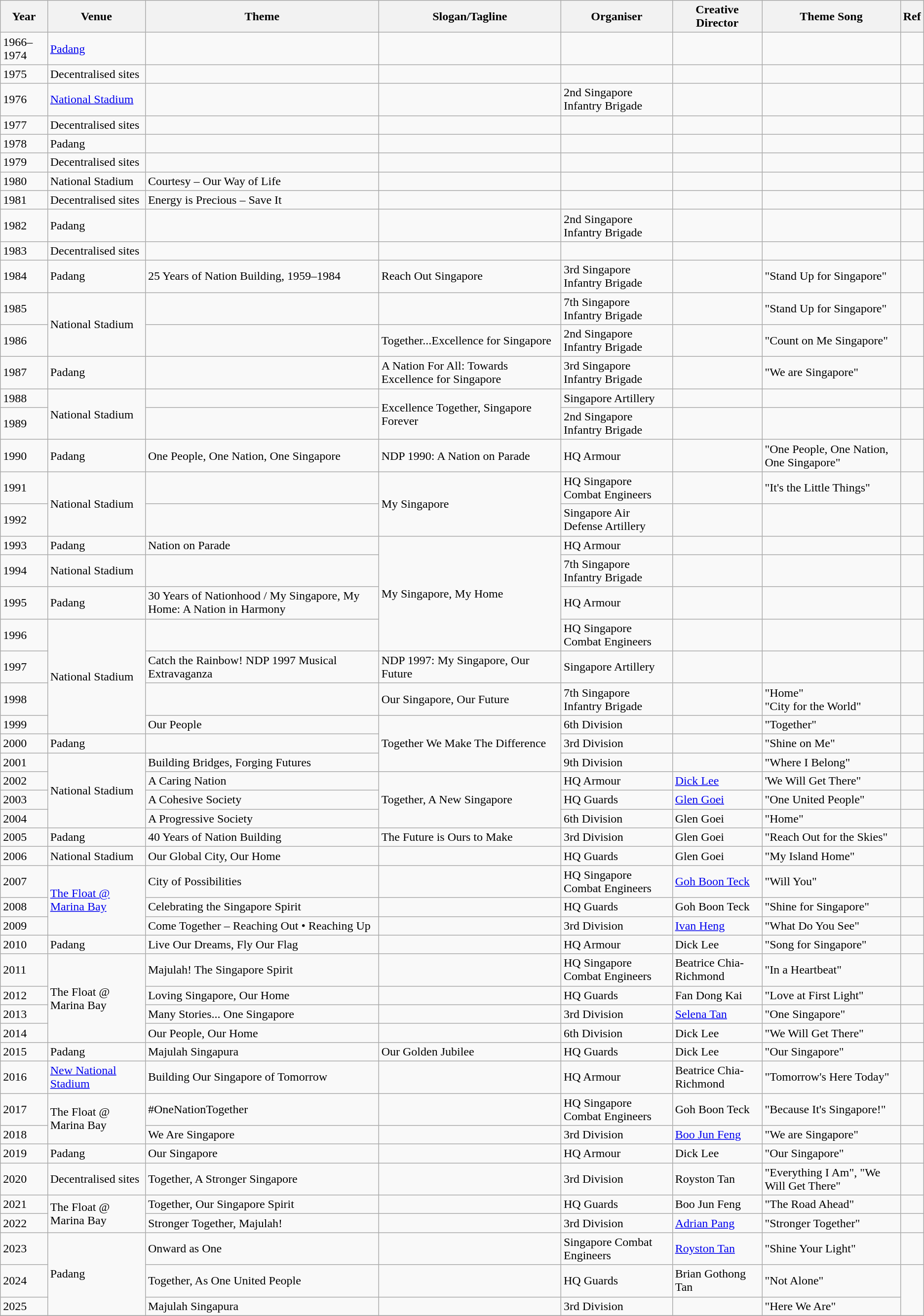<table class="wikitable">
<tr>
<th>Year</th>
<th>Venue</th>
<th>Theme</th>
<th>Slogan/Tagline</th>
<th>Organiser</th>
<th>Creative Director</th>
<th>Theme Song</th>
<th>Ref</th>
</tr>
<tr>
<td>1966–1974</td>
<td><a href='#'>Padang</a></td>
<td> </td>
<td> </td>
<td> </td>
<td> </td>
<td></td>
<td></td>
</tr>
<tr>
<td>1975</td>
<td>Decentralised sites</td>
<td> </td>
<td> </td>
<td> </td>
<td> </td>
<td></td>
<td></td>
</tr>
<tr>
<td>1976</td>
<td><a href='#'>National Stadium</a></td>
<td> </td>
<td> </td>
<td>2nd Singapore Infantry Brigade</td>
<td> </td>
<td></td>
<td></td>
</tr>
<tr>
<td>1977</td>
<td>Decentralised sites</td>
<td> </td>
<td> </td>
<td> </td>
<td> </td>
<td></td>
<td></td>
</tr>
<tr>
<td>1978</td>
<td>Padang</td>
<td> </td>
<td> </td>
<td> </td>
<td> </td>
<td></td>
<td></td>
</tr>
<tr>
<td>1979</td>
<td>Decentralised sites</td>
<td> </td>
<td> </td>
<td> </td>
<td> </td>
<td></td>
<td></td>
</tr>
<tr>
<td>1980</td>
<td>National Stadium</td>
<td>Courtesy – Our Way of Life</td>
<td> </td>
<td> </td>
<td> </td>
<td></td>
<td></td>
</tr>
<tr>
<td>1981</td>
<td>Decentralised sites</td>
<td>Energy is Precious – Save It</td>
<td> </td>
<td> </td>
<td> </td>
<td></td>
<td></td>
</tr>
<tr>
<td>1982</td>
<td>Padang</td>
<td> </td>
<td> </td>
<td>2nd Singapore Infantry Brigade</td>
<td> </td>
<td></td>
<td></td>
</tr>
<tr>
<td>1983</td>
<td>Decentralised sites</td>
<td> </td>
<td> </td>
<td> </td>
<td> </td>
<td></td>
<td></td>
</tr>
<tr>
<td>1984</td>
<td>Padang</td>
<td>25 Years of Nation Building, 1959–1984</td>
<td>Reach Out Singapore</td>
<td>3rd Singapore Infantry Brigade</td>
<td></td>
<td>"Stand Up for Singapore"</td>
<td></td>
</tr>
<tr>
<td>1985</td>
<td rowspan="2">National Stadium</td>
<td> </td>
<td> </td>
<td>7th Singapore Infantry Brigade</td>
<td></td>
<td>"Stand Up for Singapore"</td>
<td></td>
</tr>
<tr>
<td>1986</td>
<td> </td>
<td>Together...Excellence for Singapore</td>
<td>2nd Singapore Infantry Brigade</td>
<td></td>
<td>"Count on Me Singapore"</td>
<td></td>
</tr>
<tr>
<td>1987</td>
<td>Padang</td>
<td> </td>
<td>A Nation For All: Towards Excellence for Singapore</td>
<td>3rd Singapore Infantry Brigade</td>
<td></td>
<td>"We are Singapore"</td>
<td></td>
</tr>
<tr>
<td>1988</td>
<td rowspan="2">National Stadium</td>
<td> </td>
<td rowspan="2">Excellence Together, Singapore Forever</td>
<td>Singapore Artillery</td>
<td> </td>
<td></td>
<td></td>
</tr>
<tr>
<td>1989</td>
<td> </td>
<td>2nd Singapore Infantry Brigade</td>
<td> </td>
<td></td>
<td></td>
</tr>
<tr>
<td>1990</td>
<td>Padang</td>
<td>One People, One Nation, One Singapore</td>
<td>NDP 1990: A Nation on Parade</td>
<td>HQ Armour</td>
<td></td>
<td>"One People, One Nation, One Singapore"</td>
<td></td>
</tr>
<tr>
<td>1991</td>
<td rowspan="2">National Stadium</td>
<td> </td>
<td rowspan="2">My Singapore</td>
<td>HQ Singapore Combat Engineers</td>
<td></td>
<td>"It's the Little Things"</td>
<td></td>
</tr>
<tr>
<td>1992</td>
<td> </td>
<td>Singapore Air Defense Artillery</td>
<td></td>
<td></td>
<td></td>
</tr>
<tr>
<td>1993</td>
<td>Padang</td>
<td>Nation on Parade</td>
<td rowspan="4">My Singapore, My Home</td>
<td>HQ Armour</td>
<td> </td>
<td></td>
<td></td>
</tr>
<tr>
<td>1994</td>
<td>National Stadium</td>
<td> </td>
<td>7th Singapore Infantry Brigade</td>
<td> </td>
<td></td>
<td></td>
</tr>
<tr>
<td>1995</td>
<td>Padang</td>
<td>30 Years of Nationhood / My Singapore, My Home: A Nation in Harmony</td>
<td>HQ Armour</td>
<td></td>
<td></td>
<td></td>
</tr>
<tr>
<td>1996</td>
<td rowspan="4">National Stadium</td>
<td> </td>
<td>HQ Singapore Combat Engineers</td>
<td> </td>
<td></td>
<td></td>
</tr>
<tr>
<td>1997</td>
<td>Catch the Rainbow! NDP 1997 Musical Extravaganza</td>
<td>NDP 1997: My Singapore, Our Future</td>
<td>Singapore Artillery</td>
<td> </td>
<td></td>
<td></td>
</tr>
<tr>
<td>1998</td>
<td> </td>
<td>Our Singapore, Our Future</td>
<td>7th Singapore Infantry Brigade</td>
<td></td>
<td>"Home"<br> "City for the World"</td>
<td></td>
</tr>
<tr>
<td>1999</td>
<td>Our People</td>
<td rowspan="3">Together We Make The Difference</td>
<td>6th Division</td>
<td></td>
<td>"Together"</td>
<td></td>
</tr>
<tr>
<td>2000</td>
<td>Padang</td>
<td> </td>
<td>3rd Division</td>
<td></td>
<td>"Shine on Me"</td>
<td></td>
</tr>
<tr>
<td>2001</td>
<td rowspan="4">National Stadium</td>
<td>Building Bridges, Forging Futures</td>
<td>9th Division</td>
<td></td>
<td>"Where I Belong"</td>
<td></td>
</tr>
<tr>
<td>2002</td>
<td>A Caring Nation</td>
<td rowspan="3">Together, A New Singapore</td>
<td>HQ Armour</td>
<td><a href='#'>Dick Lee</a></td>
<td>'We Will Get There"</td>
<td></td>
</tr>
<tr>
<td>2003</td>
<td>A Cohesive Society</td>
<td>HQ Guards</td>
<td><a href='#'>Glen Goei</a></td>
<td>"One United People"</td>
<td></td>
</tr>
<tr>
<td>2004</td>
<td>A Progressive Society</td>
<td>6th Division</td>
<td>Glen Goei</td>
<td>"Home"</td>
<td></td>
</tr>
<tr>
<td>2005</td>
<td>Padang</td>
<td>40 Years of Nation Building</td>
<td>The Future is Ours to Make</td>
<td>3rd Division</td>
<td>Glen Goei</td>
<td>"Reach Out for the Skies"</td>
<td></td>
</tr>
<tr>
<td>2006</td>
<td>National Stadium</td>
<td>Our Global City, Our Home</td>
<td> </td>
<td>HQ Guards</td>
<td>Glen Goei</td>
<td>"My Island Home"</td>
<td></td>
</tr>
<tr>
<td>2007</td>
<td rowspan="3"><a href='#'>The Float @ Marina Bay</a></td>
<td>City of Possibilities</td>
<td> </td>
<td>HQ Singapore Combat Engineers</td>
<td><a href='#'>Goh Boon Teck</a></td>
<td>"Will You"</td>
<td></td>
</tr>
<tr>
<td>2008</td>
<td>Celebrating the Singapore Spirit</td>
<td> </td>
<td>HQ Guards</td>
<td>Goh Boon Teck</td>
<td>"Shine for Singapore"</td>
<td></td>
</tr>
<tr>
<td>2009</td>
<td>Come Together – Reaching Out • Reaching Up</td>
<td> </td>
<td>3rd Division</td>
<td><a href='#'>Ivan Heng</a></td>
<td>"What Do You See"</td>
<td></td>
</tr>
<tr>
<td>2010</td>
<td>Padang</td>
<td>Live Our Dreams, Fly Our Flag</td>
<td> </td>
<td>HQ Armour</td>
<td>Dick Lee</td>
<td>"Song for Singapore"</td>
<td></td>
</tr>
<tr>
<td>2011</td>
<td rowspan="4">The Float @ Marina Bay</td>
<td>Majulah! The Singapore Spirit</td>
<td> </td>
<td>HQ Singapore Combat Engineers</td>
<td>Beatrice Chia-Richmond</td>
<td>"In a Heartbeat"</td>
<td></td>
</tr>
<tr>
<td>2012</td>
<td>Loving Singapore, Our Home</td>
<td></td>
<td>HQ Guards</td>
<td>Fan Dong Kai</td>
<td>"Love at First Light"</td>
<td></td>
</tr>
<tr>
<td>2013</td>
<td>Many Stories... One Singapore</td>
<td> </td>
<td>3rd Division</td>
<td><a href='#'>Selena Tan</a></td>
<td>"One Singapore"</td>
<td></td>
</tr>
<tr>
<td>2014</td>
<td>Our People, Our Home</td>
<td>  </td>
<td>6th Division</td>
<td>Dick Lee</td>
<td>"We Will Get There"</td>
<td></td>
</tr>
<tr>
<td>2015</td>
<td>Padang</td>
<td>Majulah Singapura</td>
<td>Our Golden Jubilee</td>
<td>HQ Guards</td>
<td>Dick Lee</td>
<td>"Our Singapore"</td>
<td></td>
</tr>
<tr>
<td>2016</td>
<td><a href='#'>New National Stadium</a></td>
<td>Building Our Singapore of Tomorrow</td>
<td> </td>
<td>HQ Armour</td>
<td>Beatrice Chia-Richmond</td>
<td>"Tomorrow's Here Today"</td>
<td></td>
</tr>
<tr>
<td>2017</td>
<td rowspan="2">The Float @ Marina Bay</td>
<td>#OneNationTogether</td>
<td>  </td>
<td>HQ Singapore Combat Engineers</td>
<td>Goh Boon Teck</td>
<td>"Because It's Singapore!"</td>
<td></td>
</tr>
<tr>
<td>2018</td>
<td>We Are Singapore</td>
<td>  </td>
<td>3rd Division</td>
<td><a href='#'>Boo Jun Feng</a></td>
<td>"We are Singapore"</td>
<td></td>
</tr>
<tr>
<td>2019</td>
<td>Padang</td>
<td>Our Singapore</td>
<td></td>
<td>HQ Armour</td>
<td>Dick Lee</td>
<td>"Our Singapore"</td>
<td></td>
</tr>
<tr>
<td>2020</td>
<td>Decentralised sites</td>
<td>Together, A Stronger Singapore</td>
<td> </td>
<td>3rd Division</td>
<td>Royston Tan</td>
<td>"Everything I Am", "We Will Get There"</td>
<td></td>
</tr>
<tr>
<td>2021</td>
<td rowspan="2">The Float @ Marina Bay</td>
<td>Together, Our Singapore Spirit</td>
<td></td>
<td>HQ Guards</td>
<td>Boo Jun Feng</td>
<td>"The Road Ahead"</td>
<td></td>
</tr>
<tr>
<td>2022</td>
<td>Stronger Together, Majulah!</td>
<td> </td>
<td>3rd Division</td>
<td><a href='#'>Adrian Pang</a></td>
<td>"Stronger Together"</td>
<td> </td>
</tr>
<tr>
<td>2023</td>
<td rowspan="3">Padang</td>
<td>Onward as One</td>
<td> </td>
<td>Singapore Combat Engineers</td>
<td><a href='#'>Royston Tan</a></td>
<td>"Shine Your Light"</td>
<td></td>
</tr>
<tr>
<td>2024</td>
<td>Together, As One United People</td>
<td> </td>
<td>HQ Guards</td>
<td>Brian Gothong Tan</td>
<td>"Not Alone"</td>
<td rowspan="2"></td>
</tr>
<tr>
<td>2025</td>
<td>Majulah Singapura</td>
<td></td>
<td>3rd Division</td>
<td></td>
<td>"Here We Are"</td>
</tr>
<tr>
</tr>
</table>
